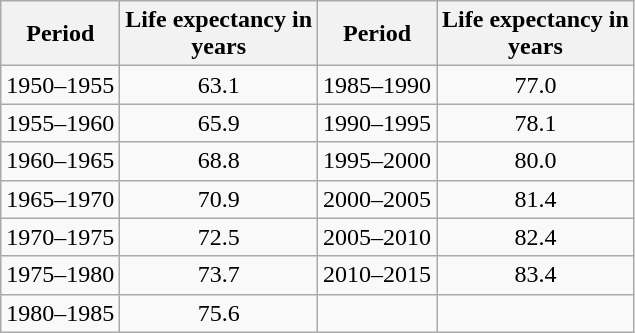<table class="wikitable" style="text-align: center;">
<tr>
<th>Period</th>
<th>Life expectancy in<br>years</th>
<th>Period</th>
<th>Life expectancy in<br>years</th>
</tr>
<tr>
<td>1950–1955</td>
<td>63.1</td>
<td>1985–1990</td>
<td>77.0</td>
</tr>
<tr>
<td>1955–1960</td>
<td>65.9</td>
<td>1990–1995</td>
<td>78.1</td>
</tr>
<tr>
<td>1960–1965</td>
<td>68.8</td>
<td>1995–2000</td>
<td>80.0</td>
</tr>
<tr>
<td>1965–1970</td>
<td>70.9</td>
<td>2000–2005</td>
<td>81.4</td>
</tr>
<tr>
<td>1970–1975</td>
<td>72.5</td>
<td>2005–2010</td>
<td>82.4</td>
</tr>
<tr>
<td>1975–1980</td>
<td>73.7</td>
<td>2010–2015</td>
<td>83.4</td>
</tr>
<tr>
<td>1980–1985</td>
<td>75.6</td>
<td></td>
<td></td>
</tr>
</table>
